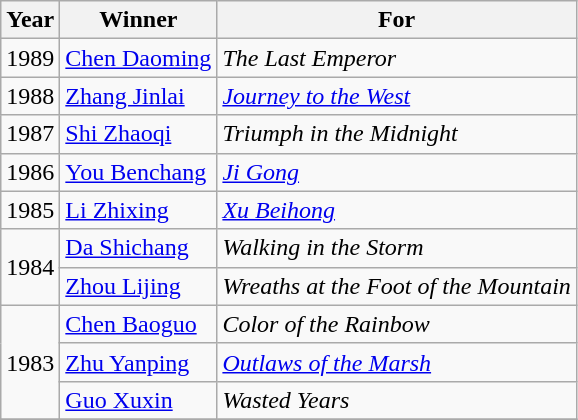<table class="wikitable">
<tr>
<th>Year</th>
<th>Winner</th>
<th>For</th>
</tr>
<tr>
<td>1989</td>
<td><a href='#'>Chen Daoming</a></td>
<td><em>The Last Emperor</em></td>
</tr>
<tr>
<td>1988</td>
<td><a href='#'>Zhang Jinlai</a></td>
<td><em><a href='#'>Journey to the West</a> </em></td>
</tr>
<tr>
<td>1987</td>
<td><a href='#'>Shi Zhaoqi</a></td>
<td><em>Triumph in the Midnight</em></td>
</tr>
<tr>
<td>1986</td>
<td><a href='#'>You Benchang</a></td>
<td><em><a href='#'>Ji Gong</a></em></td>
</tr>
<tr>
<td>1985</td>
<td><a href='#'>Li Zhixing</a></td>
<td><em><a href='#'>Xu Beihong</a></em></td>
</tr>
<tr>
<td rowspan=2>1984</td>
<td><a href='#'>Da Shichang</a></td>
<td><em>Walking in the Storm</em></td>
</tr>
<tr>
<td><a href='#'>Zhou Lijing</a></td>
<td><em>Wreaths at the Foot of the Mountain</em></td>
</tr>
<tr>
<td rowspan=3>1983</td>
<td><a href='#'>Chen Baoguo</a></td>
<td><em>Color of the Rainbow</em></td>
</tr>
<tr>
<td><a href='#'>Zhu Yanping</a></td>
<td><em><a href='#'>Outlaws of the Marsh</a></em></td>
</tr>
<tr>
<td><a href='#'>Guo Xuxin</a></td>
<td><em>Wasted Years</em></td>
</tr>
<tr>
</tr>
</table>
